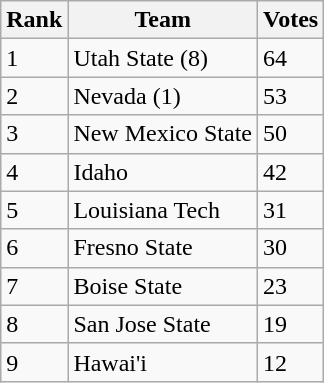<table class=wikitable>
<tr>
<th>Rank</th>
<th>Team</th>
<th>Votes</th>
</tr>
<tr>
<td>1</td>
<td>Utah State (8)</td>
<td>64</td>
</tr>
<tr>
<td>2</td>
<td>Nevada (1)</td>
<td>53</td>
</tr>
<tr>
<td>3</td>
<td>New Mexico State</td>
<td>50</td>
</tr>
<tr>
<td>4</td>
<td>Idaho</td>
<td>42</td>
</tr>
<tr>
<td>5</td>
<td>Louisiana Tech</td>
<td>31</td>
</tr>
<tr>
<td>6</td>
<td>Fresno State</td>
<td>30</td>
</tr>
<tr>
<td>7</td>
<td>Boise State</td>
<td>23</td>
</tr>
<tr>
<td>8</td>
<td>San Jose State</td>
<td>19</td>
</tr>
<tr>
<td>9</td>
<td>Hawai'i</td>
<td>12</td>
</tr>
</table>
